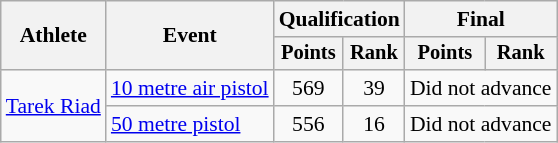<table class="wikitable" style="font-size:90%">
<tr>
<th rowspan="2">Athlete</th>
<th rowspan="2">Event</th>
<th colspan=2>Qualification</th>
<th colspan=2>Final</th>
</tr>
<tr style="font-size:95%">
<th>Points</th>
<th>Rank</th>
<th>Points</th>
<th>Rank</th>
</tr>
<tr align=center>
<td align=left rowspan=2><a href='#'>Tarek Riad</a></td>
<td align=left><a href='#'>10 metre air pistol</a></td>
<td>569</td>
<td>39</td>
<td colspan=2>Did not advance</td>
</tr>
<tr align=center>
<td align=left><a href='#'>50 metre pistol</a></td>
<td>556</td>
<td>16</td>
<td colspan=2>Did not advance</td>
</tr>
</table>
